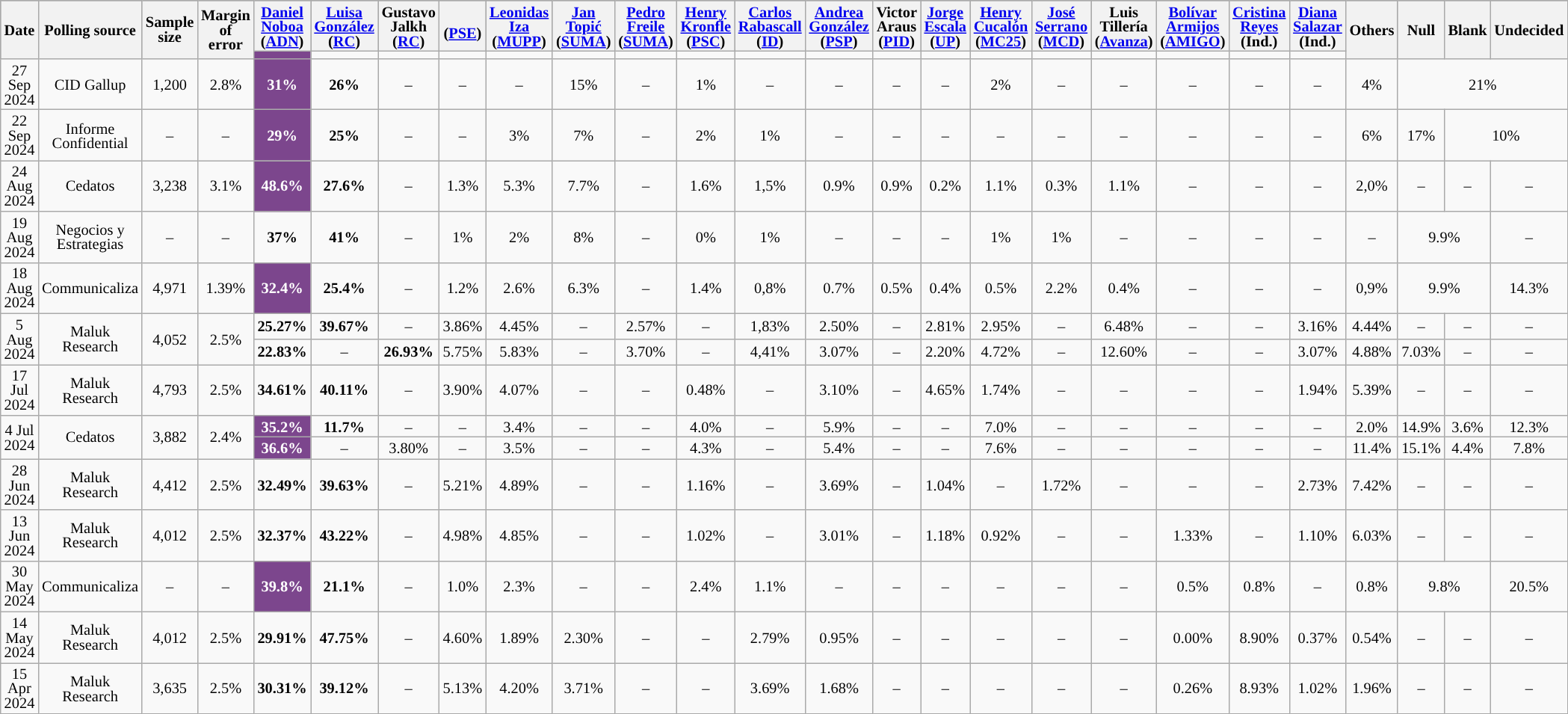<table class="wikitable" style="text-align:center;font-size:85%;line-height:13px">
<tr style="height:30px; background-color:#8B8B8B">
<th rowspan=2>Date</th>
<th rowspan=2>Polling source</th>
<th rowspan=2>Sample size</th>
<th rowspan=2>Margin<br>of error</th>
<th><a href='#'>Daniel Noboa</a><br>(<a href='#'>ADN</a>)</th>
<th><a href='#'>Luisa González</a><br>(<a href='#'>RC</a>)</th>
<th>Gustavo Jalkh<br>(<a href='#'>RC</a>)</th>
<th><br>(<a href='#'>PSE</a>)</th>
<th><a href='#'>Leonidas Iza</a><br>(<a href='#'>MUPP</a>)</th>
<th><a href='#'>Jan Topić</a><br>(<a href='#'>SUMA</a>)</th>
<th><a href='#'>Pedro Freile</a><br>(<a href='#'>SUMA</a>)</th>
<th><a href='#'>Henry Kronfle</a><br>(<a href='#'>PSC</a>)</th>
<th><a href='#'>Carlos Rabascall</a><br>(<a href='#'>ID</a>)</th>
<th><a href='#'>Andrea González</a><br>(<a href='#'>PSP</a>)</th>
<th>Victor Araus<br>(<a href='#'>PID</a>)</th>
<th><a href='#'>Jorge Escala</a><br>(<a href='#'>UP</a>)</th>
<th><a href='#'>Henry Cucalón</a><br>(<a href='#'>MC25</a>)</th>
<th><a href='#'>José Serrano</a><br>(<a href='#'>MCD</a>)</th>
<th>Luis Tillería<br>(<a href='#'>Avanza</a>)</th>
<th><a href='#'>Bolívar Armijos</a><br>(<a href='#'>AMIGO</a>)</th>
<th><a href='#'>Cristina Reyes</a><br>(Ind.)</th>
<th><a href='#'>Diana Salazar</a><br>(Ind.)</th>
<th rowspan="2">Others</th>
<th rowspan=2>Null</th>
<th rowspan=2>Blank</th>
<th rowspan=2>Undecided</th>
</tr>
<tr>
<td bgcolor="#7C468D"></td>
<td></td>
<td></td>
<td></td>
<td></td>
<td></td>
<td></td>
<td></td>
<td></td>
<td></td>
<td></td>
<td></td>
<td></td>
<td></td>
<td></td>
<td></td>
<td></td>
<td></td>
</tr>
<tr>
<td>27 Sep 2024</td>
<td>CID Gallup</td>
<td>1,200</td>
<td>2.8%</td>
<td style="background:#7C468D;color:#FFFFFF;"><strong>31%</strong></td>
<td><strong>26%</strong></td>
<td>–</td>
<td>–</td>
<td>–</td>
<td>15%</td>
<td>–</td>
<td>1%</td>
<td>–</td>
<td>–</td>
<td>–</td>
<td>–</td>
<td>2%</td>
<td>–</td>
<td>–</td>
<td>–</td>
<td>–</td>
<td>–</td>
<td>4%</td>
<td colspan="3">21%</td>
</tr>
<tr>
<td>22 Sep 2024</td>
<td>Informe Confidential</td>
<td>–</td>
<td>–</td>
<td style="background:#7C468D;color:#FFFFFF;"><strong>29%</strong></td>
<td><strong>25%</strong></td>
<td>–</td>
<td>–</td>
<td>3%</td>
<td>7%</td>
<td>–</td>
<td>2%</td>
<td>1%</td>
<td>–</td>
<td>–</td>
<td>–</td>
<td>–</td>
<td>–</td>
<td>–</td>
<td>–</td>
<td>–</td>
<td>–</td>
<td>6%</td>
<td>17%</td>
<td colspan="2">10%</td>
</tr>
<tr>
<td>24 Aug 2024</td>
<td>Cedatos</td>
<td>3,238</td>
<td>3.1%</td>
<td style="background:#7C468D;color:#FFFFFF;"><strong>48.6%</strong></td>
<td><strong>27.6%</strong></td>
<td>–</td>
<td>1.3%</td>
<td>5.3%</td>
<td>7.7%</td>
<td>–</td>
<td>1.6%</td>
<td>1,5%</td>
<td>0.9%</td>
<td>0.9%</td>
<td>0.2%</td>
<td>1.1%</td>
<td>0.3%</td>
<td>1.1%</td>
<td>–</td>
<td>–</td>
<td>–</td>
<td>2,0%</td>
<td>–</td>
<td>–</td>
<td>–</td>
</tr>
<tr>
<td>19 Aug 2024</td>
<td>Negocios y Estrategias</td>
<td>–</td>
<td>–</td>
<td><strong>37%</strong></td>
<td style="background:"><strong>41%</strong></td>
<td>–</td>
<td>1%</td>
<td>2%</td>
<td>8%</td>
<td>–</td>
<td>0%</td>
<td>1%</td>
<td>–</td>
<td>–</td>
<td>–</td>
<td>1%</td>
<td>1%</td>
<td>–</td>
<td>–</td>
<td>–</td>
<td>–</td>
<td>–</td>
<td colspan="2">9.9%</td>
<td>–</td>
</tr>
<tr>
<td>18 Aug 2024</td>
<td>Communicaliza</td>
<td>4,971</td>
<td>1.39%</td>
<td style="background:#7C468D;color:#FFFFFF;"><strong>32.4%</strong></td>
<td><strong>25.4%</strong></td>
<td>–</td>
<td>1.2%</td>
<td>2.6%</td>
<td>6.3%</td>
<td>–</td>
<td>1.4%</td>
<td>0,8%</td>
<td>0.7%</td>
<td>0.5%</td>
<td>0.4%</td>
<td>0.5%</td>
<td>2.2%</td>
<td>0.4%</td>
<td>–</td>
<td>–</td>
<td>–</td>
<td>0,9%</td>
<td colspan="2">9.9%</td>
<td>14.3%</td>
</tr>
<tr>
<td rowspan="2">5 Aug 2024</td>
<td rowspan="2">Maluk Research</td>
<td rowspan="2">4,052</td>
<td rowspan="2">2.5%</td>
<td><strong>25.27%</strong></td>
<td style="background:"><strong>39.67%</strong></td>
<td>–</td>
<td>3.86%</td>
<td>4.45%</td>
<td>–</td>
<td>2.57%</td>
<td>–</td>
<td>1,83%</td>
<td>2.50%</td>
<td>–</td>
<td>2.81%</td>
<td>2.95%</td>
<td>–</td>
<td>6.48%</td>
<td>–</td>
<td>–</td>
<td>3.16%</td>
<td>4.44%</td>
<td>–</td>
<td>–</td>
<td>–</td>
</tr>
<tr>
<td><strong>22.83%</strong></td>
<td>–</td>
<td style="background:"><strong>26.93%</strong></td>
<td>5.75%</td>
<td>5.83%</td>
<td>–</td>
<td>3.70%</td>
<td>–</td>
<td>4,41%</td>
<td>3.07%</td>
<td>–</td>
<td>2.20%</td>
<td>4.72%</td>
<td>–</td>
<td>12.60%</td>
<td>–</td>
<td>–</td>
<td>3.07%</td>
<td>4.88%</td>
<td>7.03%</td>
<td>–</td>
<td>–</td>
</tr>
<tr>
<td>17 Jul 2024</td>
<td>Maluk Research</td>
<td>4,793</td>
<td>2.5%</td>
<td><strong>34.61%</strong></td>
<td style="background:"><strong>40.11%</strong></td>
<td>–</td>
<td>3.90%</td>
<td>4.07%</td>
<td>–</td>
<td>–</td>
<td>0.48%</td>
<td>–</td>
<td>3.10%</td>
<td>–</td>
<td>4.65%</td>
<td>1.74%</td>
<td>–</td>
<td>–</td>
<td>–</td>
<td>–</td>
<td>1.94%</td>
<td>5.39%</td>
<td>–</td>
<td>–</td>
<td>–</td>
</tr>
<tr>
<td rowspan="2">4 Jul 2024</td>
<td rowspan="2">Cedatos</td>
<td rowspan="2">3,882</td>
<td rowspan="2">2.4%</td>
<td style="background:#7C468D;color:#FFFFFF;"><strong>35.2%</strong></td>
<td><strong>11.7%</strong></td>
<td>–</td>
<td>–</td>
<td>3.4%</td>
<td>–</td>
<td>–</td>
<td>4.0%</td>
<td>–</td>
<td>5.9%</td>
<td>–</td>
<td>–</td>
<td>7.0%</td>
<td>–</td>
<td>–</td>
<td>–</td>
<td>–</td>
<td>–</td>
<td>2.0%</td>
<td>14.9%</td>
<td>3.6%</td>
<td>12.3%</td>
</tr>
<tr>
<td style="background:#7C468D;color:#FFFFFF;"><strong>36.6%</strong></td>
<td>–</td>
<td>3.80%</td>
<td>–</td>
<td>3.5%</td>
<td>–</td>
<td>–</td>
<td>4.3%</td>
<td>–</td>
<td>5.4%</td>
<td>–</td>
<td>–</td>
<td>7.6%</td>
<td>–</td>
<td>–</td>
<td>–</td>
<td>–</td>
<td>–</td>
<td>11.4%</td>
<td>15.1%</td>
<td>4.4%</td>
<td>7.8%</td>
</tr>
<tr>
<td>28 Jun 2024</td>
<td>Maluk Research</td>
<td>4,412</td>
<td>2.5%</td>
<td><strong>32.49%</strong></td>
<td style="background:"><strong>39.63%</strong></td>
<td>–</td>
<td>5.21%</td>
<td>4.89%</td>
<td>–</td>
<td>–</td>
<td>1.16%</td>
<td>–</td>
<td>3.69%</td>
<td>–</td>
<td>1.04%</td>
<td>–</td>
<td>1.72%</td>
<td>–</td>
<td>–</td>
<td>–</td>
<td>2.73%</td>
<td>7.42%</td>
<td>–</td>
<td>–</td>
<td>–</td>
</tr>
<tr>
<td>13 Jun 2024</td>
<td>Maluk Research</td>
<td>4,012</td>
<td>2.5%</td>
<td><strong>32.37%</strong></td>
<td style="background:"><strong>43.22%</strong></td>
<td>–</td>
<td>4.98%</td>
<td>4.85%</td>
<td>–</td>
<td>–</td>
<td>1.02%</td>
<td>–</td>
<td>3.01%</td>
<td>–</td>
<td>1.18%</td>
<td>0.92%</td>
<td>–</td>
<td>–</td>
<td>1.33%</td>
<td>–</td>
<td>1.10%</td>
<td>6.03%</td>
<td>–</td>
<td>–</td>
<td>–</td>
</tr>
<tr>
<td>30 May 2024</td>
<td>Communicaliza</td>
<td>–</td>
<td>–</td>
<td style="background:#7C468D;color:#FFFFFF;"><strong>39.8%</strong></td>
<td><strong>21.1%</strong></td>
<td>–</td>
<td>1.0%</td>
<td>2.3%</td>
<td>–</td>
<td>–</td>
<td>2.4%</td>
<td>1.1%</td>
<td>–</td>
<td>–</td>
<td>–</td>
<td>–</td>
<td>–</td>
<td>–</td>
<td>0.5%</td>
<td>0.8%</td>
<td>–</td>
<td>0.8%</td>
<td colspan="2">9.8%</td>
<td>20.5%</td>
</tr>
<tr>
<td>14 May 2024</td>
<td>Maluk Research</td>
<td>4,012</td>
<td>2.5%</td>
<td><strong>29.91%</strong></td>
<td style="background:"><strong>47.75%</strong></td>
<td>–</td>
<td>4.60%</td>
<td>1.89%</td>
<td>2.30%</td>
<td>–</td>
<td>–</td>
<td>2.79%</td>
<td>0.95%</td>
<td>–</td>
<td>–</td>
<td>–</td>
<td>–</td>
<td>–</td>
<td>0.00%</td>
<td>8.90%</td>
<td>0.37%</td>
<td>0.54%</td>
<td>–</td>
<td>–</td>
<td>–</td>
</tr>
<tr>
<td>15 Apr 2024</td>
<td>Maluk Research</td>
<td>3,635</td>
<td>2.5%</td>
<td><strong>30.31%</strong></td>
<td style="background:"><strong>39.12%</strong></td>
<td>–</td>
<td>5.13%</td>
<td>4.20%</td>
<td>3.71%</td>
<td>–</td>
<td>–</td>
<td>3.69%</td>
<td>1.68%</td>
<td>–</td>
<td>–</td>
<td>–</td>
<td>–</td>
<td>–</td>
<td>0.26%</td>
<td>8.93%</td>
<td>1.02%</td>
<td>1.96%</td>
<td>–</td>
<td>–</td>
<td>–</td>
</tr>
</table>
